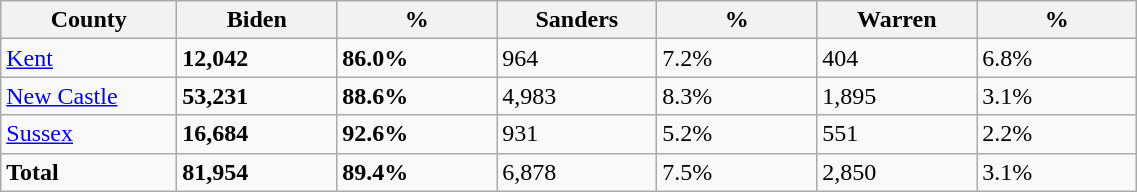<table width="60%" class="wikitable sortable">
<tr>
<th width="11%">County</th>
<th width="10%">Biden</th>
<th width="10%">%</th>
<th width="10%">Sanders</th>
<th width="10%">%</th>
<th width="10%">Warren</th>
<th width="10%">%</th>
</tr>
<tr>
<td><a href='#'>Kent</a></td>
<td><strong>12,042</strong></td>
<td><strong>86.0%</strong></td>
<td>964</td>
<td>7.2%</td>
<td>404</td>
<td>6.8%</td>
</tr>
<tr>
<td><a href='#'>New Castle</a></td>
<td><strong>53,231</strong></td>
<td><strong>88.6%</strong></td>
<td>4,983</td>
<td>8.3%</td>
<td>1,895</td>
<td>3.1%</td>
</tr>
<tr>
<td><a href='#'>Sussex</a></td>
<td><strong>16,684</strong></td>
<td><strong>92.6%</strong></td>
<td>931</td>
<td>5.2%</td>
<td>551</td>
<td>2.2%</td>
</tr>
<tr>
<td><strong>Total</strong></td>
<td><strong>81,954</strong></td>
<td><strong>89.4%</strong></td>
<td>6,878</td>
<td>7.5%</td>
<td>2,850</td>
<td>3.1%</td>
</tr>
</table>
